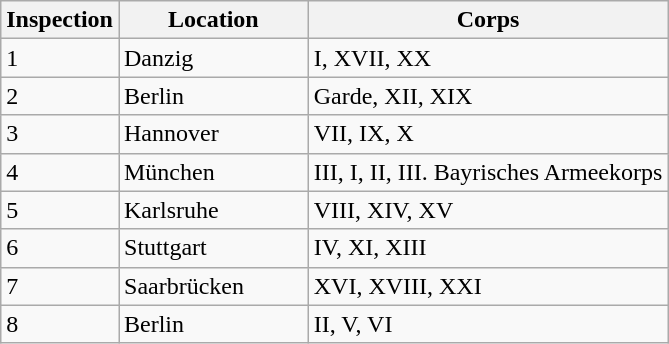<table class="wikitable">
<tr>
<th>Inspection</th>
<th>Location</th>
<th>Corps</th>
</tr>
<tr>
<td>1</td>
<td>Danzig</td>
<td>I, XVII, XX</td>
</tr>
<tr>
<td>2</td>
<td>Berlin</td>
<td>Garde, XII, XIX</td>
</tr>
<tr>
<td>3</td>
<td>Hannover              </td>
<td>VII, IX, X</td>
</tr>
<tr>
<td>4</td>
<td>München  </td>
<td>III, I, II, III. Bayrisches Armeekorps</td>
</tr>
<tr>
<td>5</td>
<td>Karlsruhe</td>
<td>VIII, XIV, XV</td>
</tr>
<tr>
<td>6</td>
<td>Stuttgart</td>
<td>IV, XI, XIII</td>
</tr>
<tr>
<td>7</td>
<td>Saarbrücken</td>
<td>XVI, XVIII, XXI</td>
</tr>
<tr>
<td>8</td>
<td>Berlin  </td>
<td>II, V, VI</td>
</tr>
</table>
